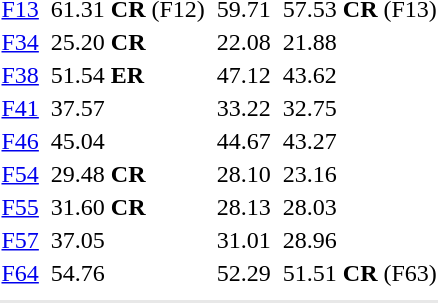<table>
<tr>
<td><a href='#'>F13</a></td>
<td></td>
<td>61.31 <strong>CR </strong> (F12)</td>
<td></td>
<td>59.71</td>
<td></td>
<td>57.53 <strong>CR</strong> (F13)</td>
</tr>
<tr>
<td><a href='#'>F34</a></td>
<td></td>
<td>25.20 <strong>CR</strong></td>
<td></td>
<td>22.08</td>
<td></td>
<td>21.88</td>
</tr>
<tr>
<td><a href='#'>F38</a></td>
<td></td>
<td>51.54 <strong>ER</strong></td>
<td></td>
<td>47.12</td>
<td></td>
<td>43.62</td>
</tr>
<tr>
<td><a href='#'>F41</a></td>
<td></td>
<td>37.57</td>
<td></td>
<td>33.22</td>
<td></td>
<td>32.75</td>
</tr>
<tr>
<td><a href='#'>F46</a></td>
<td></td>
<td>45.04</td>
<td></td>
<td>44.67</td>
<td></td>
<td>43.27</td>
</tr>
<tr>
<td><a href='#'>F54</a></td>
<td></td>
<td>29.48 <strong>CR</strong></td>
<td></td>
<td>28.10</td>
<td></td>
<td>23.16</td>
</tr>
<tr>
<td><a href='#'>F55</a></td>
<td></td>
<td>31.60  <strong>CR</strong></td>
<td></td>
<td>28.13</td>
<td></td>
<td>28.03</td>
</tr>
<tr>
<td><a href='#'>F57</a></td>
<td></td>
<td>37.05</td>
<td></td>
<td>31.01</td>
<td></td>
<td>28.96</td>
</tr>
<tr>
<td><a href='#'>F64</a></td>
<td></td>
<td>54.76</td>
<td></td>
<td>52.29</td>
<td></td>
<td>51.51 <strong>CR</strong> (F63)</td>
</tr>
<tr>
<td colspan=7></td>
</tr>
<tr>
</tr>
<tr bgcolor= e8e8e8>
<td colspan=7></td>
</tr>
</table>
